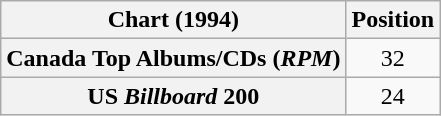<table class="wikitable sortable plainrowheaders">
<tr>
<th>Chart (1994)</th>
<th>Position</th>
</tr>
<tr>
<th scope="row">Canada Top Albums/CDs (<em>RPM</em>)</th>
<td align="center">32</td>
</tr>
<tr>
<th scope="row">US <em>Billboard</em> 200</th>
<td align="center">24</td>
</tr>
</table>
